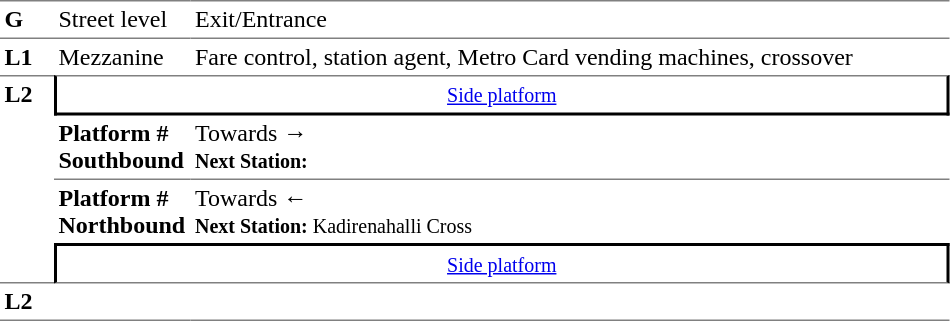<table border="0" cellspacing="0" cellpadding="3" table>
<tr>
<td style="border-bottom:solid 1px gray;border-top:solid 1px gray;" width="30" valign="top"><strong>G</strong></td>
<td style="border-top:solid 1px gray;border-bottom:solid 1px gray;" width="85" valign="top">Street level</td>
<td style="border-top:solid 1px gray;border-bottom:solid 1px gray;" width="500" valign="top">Exit/Entrance</td>
</tr>
<tr>
<td valign="top"><strong>L1</strong></td>
<td valign="top">Mezzanine</td>
<td valign="top">Fare control, station agent, Metro Card vending machines, crossover<br></td>
</tr>
<tr>
<td rowspan="4" style="border-top:solid 1px gray;border-bottom:solid 1px gray;" width="30" valign="top"><strong>L2</strong></td>
<td colspan="2" style="border-top:solid 1px gray;border-right:solid 2px black;border-left:solid 2px black;border-bottom:solid 2px black;text-align:center;"><small><a href='#'>Side platform</a></small></td>
</tr>
<tr>
<td style="border-bottom:solid 1px gray;" width="85"><span><strong>Platform #</strong><br><strong>Southbound</strong></span></td>
<td style="border-bottom:solid 1px gray;" width="500">Towards → <br><small><strong>Next Station:</strong> </small></td>
</tr>
<tr>
<td><span><strong>Platform #</strong><br><strong>Northbound</strong></span></td>
<td>Towards ← <br><small><strong>Next Station:</strong> Kadirenahalli Cross</small></td>
</tr>
<tr>
<td colspan="2" style="border-top:solid 2px black;border-right:solid 2px black;border-left:solid 2px black;border-bottom:solid 1px gray;" align="center"><small><a href='#'>Side platform</a></small></td>
</tr>
<tr>
<td rowspan="2" style="border-bottom:solid 1px gray;" width="30" valign="top"><strong>L2</strong></td>
<td style="border-bottom:solid 1px gray;" width="85"></td>
<td style="border-bottom:solid 1px gray;" width="500"></td>
</tr>
<tr>
</tr>
</table>
